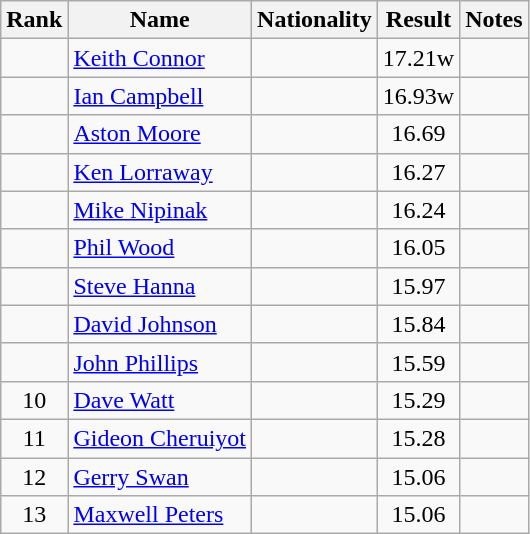<table class="wikitable sortable" style=" text-align:center">
<tr>
<th>Rank</th>
<th>Name</th>
<th>Nationality</th>
<th>Result</th>
<th>Notes</th>
</tr>
<tr>
<td></td>
<td align=left><a href='#'>Keith Connor</a></td>
<td align=left></td>
<td>17.21w</td>
<td></td>
</tr>
<tr>
<td></td>
<td align=left><a href='#'>Ian Campbell</a></td>
<td align=left></td>
<td>16.93w</td>
<td></td>
</tr>
<tr>
<td></td>
<td align=left><a href='#'>Aston Moore</a></td>
<td align=left></td>
<td>16.69</td>
<td></td>
</tr>
<tr>
<td></td>
<td align=left><a href='#'>Ken Lorraway</a></td>
<td align=left></td>
<td>16.27</td>
<td></td>
</tr>
<tr>
<td></td>
<td align=left><a href='#'>Mike Nipinak</a></td>
<td align=left></td>
<td>16.24</td>
<td></td>
</tr>
<tr>
<td></td>
<td align=left><a href='#'>Phil Wood</a></td>
<td align=left></td>
<td>16.05</td>
<td></td>
</tr>
<tr>
<td></td>
<td align=left><a href='#'>Steve Hanna</a></td>
<td align=left></td>
<td>15.97</td>
<td></td>
</tr>
<tr>
<td></td>
<td align=left><a href='#'>David Johnson</a></td>
<td align=left></td>
<td>15.84</td>
<td></td>
</tr>
<tr>
<td></td>
<td align=left><a href='#'>John Phillips</a></td>
<td align=left></td>
<td>15.59</td>
<td></td>
</tr>
<tr>
<td>10</td>
<td align=left><a href='#'>Dave Watt</a></td>
<td align=left></td>
<td>15.29</td>
<td></td>
</tr>
<tr>
<td>11</td>
<td align=left><a href='#'>Gideon Cheruiyot</a></td>
<td align=left></td>
<td>15.28</td>
<td></td>
</tr>
<tr>
<td>12</td>
<td align=left><a href='#'>Gerry Swan</a></td>
<td align=left></td>
<td>15.06</td>
<td></td>
</tr>
<tr>
<td>13</td>
<td align=left><a href='#'>Maxwell Peters</a></td>
<td align=left></td>
<td>15.06</td>
<td></td>
</tr>
</table>
